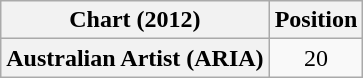<table class="wikitable plainrowheaders" style="text-align:center">
<tr>
<th scope="col">Chart (2012)</th>
<th scope="col">Position</th>
</tr>
<tr>
<th scope="row">Australian Artist (ARIA)</th>
<td>20</td>
</tr>
</table>
